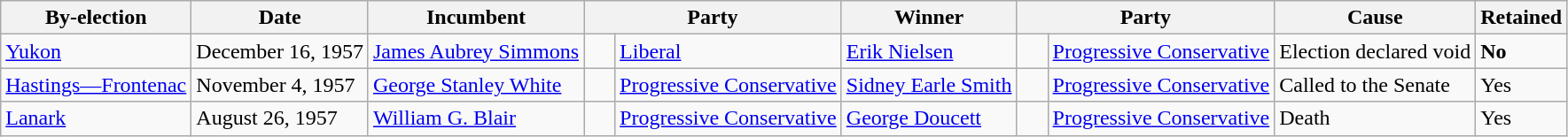<table class="wikitable">
<tr>
<th>By-election</th>
<th>Date</th>
<th>Incumbent</th>
<th colspan=2>Party</th>
<th>Winner</th>
<th colspan=2>Party</th>
<th>Cause</th>
<th>Retained</th>
</tr>
<tr>
<td><a href='#'>Yukon</a></td>
<td>December 16, 1957</td>
<td><a href='#'>James Aubrey Simmons</a></td>
<td>    </td>
<td><a href='#'>Liberal</a></td>
<td><a href='#'>Erik Nielsen</a></td>
<td>    </td>
<td><a href='#'>Progressive Conservative</a></td>
<td>Election declared void</td>
<td><strong>No</strong></td>
</tr>
<tr>
<td><a href='#'>Hastings—Frontenac</a></td>
<td>November 4, 1957</td>
<td><a href='#'>George Stanley White</a></td>
<td>    </td>
<td><a href='#'>Progressive Conservative</a></td>
<td><a href='#'>Sidney Earle Smith</a></td>
<td>    </td>
<td><a href='#'>Progressive Conservative</a></td>
<td>Called to the Senate</td>
<td>Yes</td>
</tr>
<tr>
<td><a href='#'>Lanark</a></td>
<td>August 26, 1957</td>
<td><a href='#'>William G. Blair</a></td>
<td>    </td>
<td><a href='#'>Progressive Conservative</a></td>
<td><a href='#'>George Doucett</a></td>
<td>    </td>
<td><a href='#'>Progressive Conservative</a></td>
<td>Death</td>
<td>Yes</td>
</tr>
</table>
